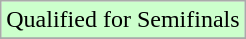<table class="wikitable">
<tr width=10px bgcolor="#ccffcc">
<td>Qualified for Semifinals</td>
</tr>
<tr>
</tr>
</table>
